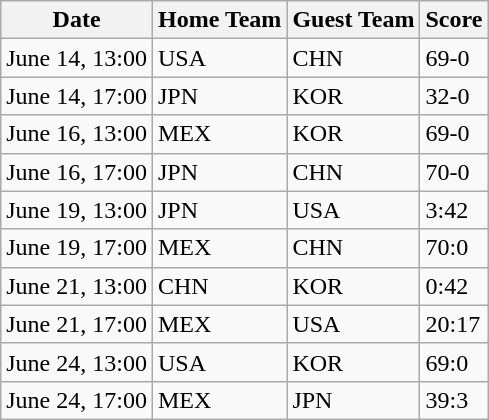<table class="wikitable">
<tr>
<th>Date</th>
<th>Home Team</th>
<th>Guest Team</th>
<th>Score</th>
</tr>
<tr>
<td>June 14, 13:00</td>
<td>USA</td>
<td>CHN</td>
<td>69-0</td>
</tr>
<tr>
<td>June 14, 17:00</td>
<td>JPN</td>
<td>KOR</td>
<td>32-0</td>
</tr>
<tr>
<td>June 16, 13:00</td>
<td>MEX</td>
<td>KOR</td>
<td>69-0</td>
</tr>
<tr>
<td>June 16, 17:00</td>
<td>JPN</td>
<td>CHN</td>
<td>70-0</td>
</tr>
<tr>
<td>June 19, 13:00</td>
<td>JPN</td>
<td>USA</td>
<td>3:42</td>
</tr>
<tr>
<td>June 19, 17:00</td>
<td>MEX</td>
<td>CHN</td>
<td>70:0</td>
</tr>
<tr>
<td>June 21, 13:00</td>
<td>CHN</td>
<td>KOR</td>
<td>0:42</td>
</tr>
<tr>
<td>June 21, 17:00</td>
<td>MEX</td>
<td>USA</td>
<td>20:17</td>
</tr>
<tr>
<td>June 24, 13:00</td>
<td>USA</td>
<td>KOR</td>
<td>69:0</td>
</tr>
<tr>
<td>June 24, 17:00</td>
<td>MEX</td>
<td>JPN</td>
<td>39:3</td>
</tr>
</table>
